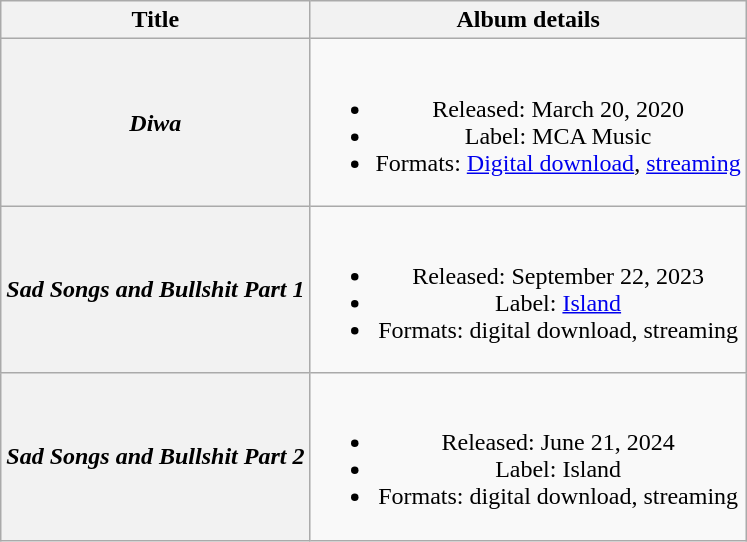<table class="wikitable plainrowheaders" style="text-align:center;">
<tr>
<th>Title</th>
<th>Album details</th>
</tr>
<tr>
<th scope="row"><em>Diwa</em></th>
<td><br><ul><li>Released: March 20, 2020</li><li>Label: MCA Music</li><li>Formats: <a href='#'>Digital download</a>, <a href='#'>streaming</a></li></ul></td>
</tr>
<tr>
<th scope="row"><em>Sad Songs and Bullshit Part 1</em></th>
<td><br><ul><li>Released: September 22, 2023</li><li>Label: <a href='#'>Island</a></li><li>Formats: digital download, streaming</li></ul></td>
</tr>
<tr>
<th scope="row"><em>Sad Songs and Bullshit Part 2</em></th>
<td><br><ul><li>Released: June 21, 2024</li><li>Label: Island</li><li>Formats: digital download, streaming</li></ul></td>
</tr>
</table>
